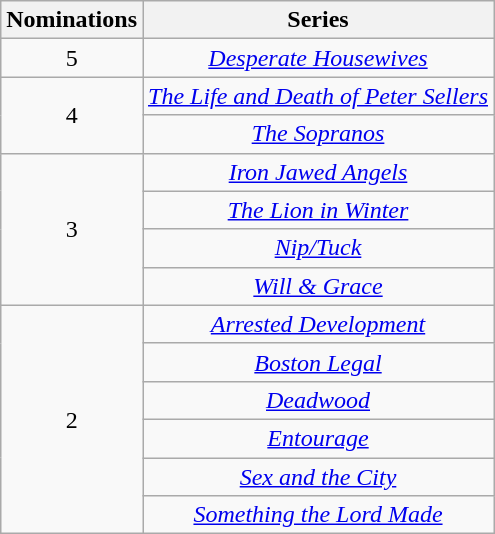<table class="wikitable" style="text-align: center">
<tr>
<th scope="col" width="55">Nominations</th>
<th scope="col" align="center">Series</th>
</tr>
<tr>
<td align="center">5</td>
<td><em><a href='#'>Desperate Housewives</a></em></td>
</tr>
<tr>
<td rowspan=2 style="text-align:center">4</td>
<td><em><a href='#'>The Life and Death of Peter Sellers</a></em></td>
</tr>
<tr>
<td><em><a href='#'>The Sopranos</a></em></td>
</tr>
<tr>
<td rowspan=4 style="text-align:center">3</td>
<td><em><a href='#'>Iron Jawed Angels</a></em></td>
</tr>
<tr>
<td><em><a href='#'>The Lion in Winter</a></em></td>
</tr>
<tr>
<td><em><a href='#'>Nip/Tuck</a></em></td>
</tr>
<tr>
<td><em><a href='#'>Will & Grace</a></em></td>
</tr>
<tr>
<td rowspan=6 style="text-align:center">2</td>
<td><em><a href='#'>Arrested Development</a></em></td>
</tr>
<tr>
<td><em><a href='#'>Boston Legal</a></em></td>
</tr>
<tr>
<td><em><a href='#'>Deadwood</a></em></td>
</tr>
<tr>
<td><em><a href='#'>Entourage</a></em></td>
</tr>
<tr>
<td><em><a href='#'>Sex and the City</a></em></td>
</tr>
<tr>
<td><em><a href='#'>Something the Lord Made</a></em></td>
</tr>
</table>
